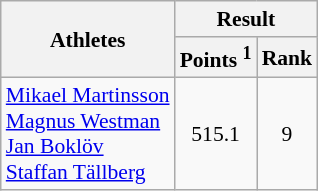<table class="wikitable" border="1" style="font-size:90%">
<tr>
<th rowspan=2>Athletes</th>
<th colspan=2>Result</th>
</tr>
<tr>
<th>Points <sup>1</sup></th>
<th>Rank</th>
</tr>
<tr>
<td><a href='#'>Mikael Martinsson</a><br><a href='#'>Magnus Westman</a><br><a href='#'>Jan Boklöv</a><br><a href='#'>Staffan Tällberg</a></td>
<td align=center>515.1</td>
<td align=center>9</td>
</tr>
</table>
